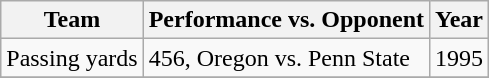<table class="wikitable">
<tr>
<th>Team</th>
<th>Performance vs. Opponent</th>
<th>Year</th>
</tr>
<tr>
<td>Passing yards</td>
<td>456, Oregon vs. Penn State</td>
<td>1995</td>
</tr>
<tr>
</tr>
</table>
